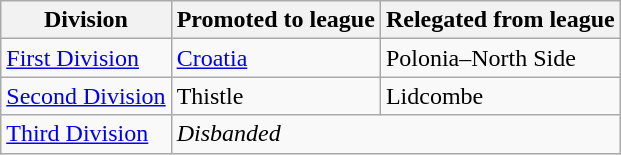<table class="wikitable defaultcenter col1left">
<tr>
<th>Division</th>
<th>Promoted to league</th>
<th>Relegated from league</th>
</tr>
<tr>
<td><a href='#'>First Division</a></td>
<td><a href='#'>Croatia</a></td>
<td>Polonia–North Side</td>
</tr>
<tr>
<td><a href='#'>Second Division</a></td>
<td>Thistle</td>
<td>Lidcombe</td>
</tr>
<tr>
<td><a href='#'>Third Division</a></td>
<td colspan=2><em>Disbanded</em></td>
</tr>
</table>
